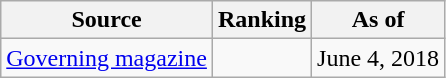<table class="wikitable" style="text-align:center">
<tr>
<th>Source</th>
<th>Ranking</th>
<th>As of</th>
</tr>
<tr>
<td><a href='#'>Governing magazine</a></td>
<td></td>
<td>June 4, 2018</td>
</tr>
</table>
